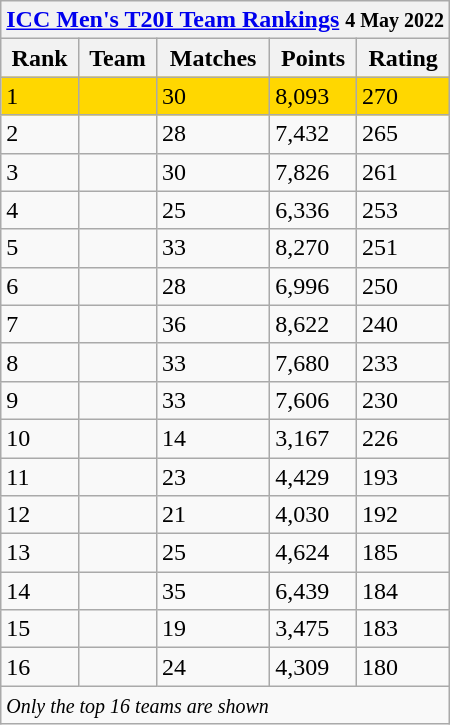<table class="wikitable" stp;">
<tr>
<th colspan="5"><a href='#'>ICC Men's T20I Team Rankings</a> <small>4 May 2022</small></th>
</tr>
<tr>
<th>Rank</th>
<th>Team</th>
<th>Matches</th>
<th>Points</th>
<th>Rating</th>
</tr>
<tr style="background:gold">
<td>1</td>
<td style=text-align:left;></td>
<td>30</td>
<td>8,093</td>
<td>270</td>
</tr>
<tr>
<td>2</td>
<td style=text-align:left;></td>
<td>28</td>
<td>7,432</td>
<td>265</td>
</tr>
<tr>
<td>3</td>
<td style=text-align:left;></td>
<td>30</td>
<td>7,826</td>
<td>261</td>
</tr>
<tr>
<td>4</td>
<td style=text-align:left;></td>
<td>25</td>
<td>6,336</td>
<td>253</td>
</tr>
<tr>
<td>5</td>
<td style=text-align:left;></td>
<td>33</td>
<td>8,270</td>
<td>251</td>
</tr>
<tr>
<td>6</td>
<td style=text-align:left;></td>
<td>28</td>
<td>6,996</td>
<td>250</td>
</tr>
<tr>
<td>7</td>
<td style=text-align:left;></td>
<td>36</td>
<td>8,622</td>
<td>240</td>
</tr>
<tr>
<td>8</td>
<td style=text-align:left;></td>
<td>33</td>
<td>7,680</td>
<td>233</td>
</tr>
<tr>
<td>9</td>
<td style=text-align:left;></td>
<td>33</td>
<td>7,606</td>
<td>230</td>
</tr>
<tr>
<td>10</td>
<td style=text-align:left;></td>
<td>14</td>
<td>3,167</td>
<td>226</td>
</tr>
<tr>
<td>11</td>
<td style=text-align:left;></td>
<td>23</td>
<td>4,429</td>
<td>193</td>
</tr>
<tr>
<td>12</td>
<td style=text-align:left;></td>
<td>21</td>
<td>4,030</td>
<td>192</td>
</tr>
<tr>
<td>13</td>
<td style=text-align:left;></td>
<td>25</td>
<td>4,624</td>
<td>185</td>
</tr>
<tr>
<td>14</td>
<td style=text-align:left;></td>
<td>35</td>
<td>6,439</td>
<td>184</td>
</tr>
<tr>
<td>15</td>
<td style=text-align:left;></td>
<td>19</td>
<td>3,475</td>
<td>183</td>
</tr>
<tr>
<td>16</td>
<td style=text-align:left;></td>
<td>24</td>
<td>4,309</td>
<td>180</td>
</tr>
<tr>
<td colspan="5"><small><em>Only the top 16 teams are shown</em></small></td>
</tr>
</table>
